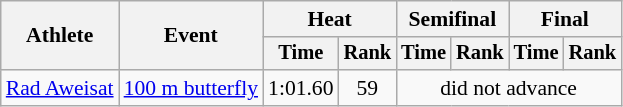<table class=wikitable style="font-size:90%">
<tr>
<th rowspan="2">Athlete</th>
<th rowspan="2">Event</th>
<th colspan="2">Heat</th>
<th colspan="2">Semifinal</th>
<th colspan="2">Final</th>
</tr>
<tr style="font-size:95%">
<th>Time</th>
<th>Rank</th>
<th>Time</th>
<th>Rank</th>
<th>Time</th>
<th>Rank</th>
</tr>
<tr align=center>
<td align=left><a href='#'>Rad Aweisat</a></td>
<td align=left><a href='#'>100 m butterfly</a></td>
<td>1:01.60</td>
<td>59</td>
<td colspan=4>did not advance</td>
</tr>
</table>
